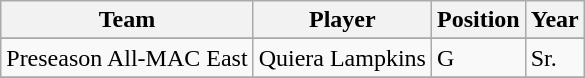<table class="wikitable" border="1">
<tr align=center>
<th style= >Team</th>
<th style= >Player</th>
<th style= >Position</th>
<th style= >Year</th>
</tr>
<tr align="center">
</tr>
<tr>
<td>Preseason All-MAC East</td>
<td>Quiera Lampkins</td>
<td>G</td>
<td>Sr.</td>
</tr>
<tr>
</tr>
</table>
